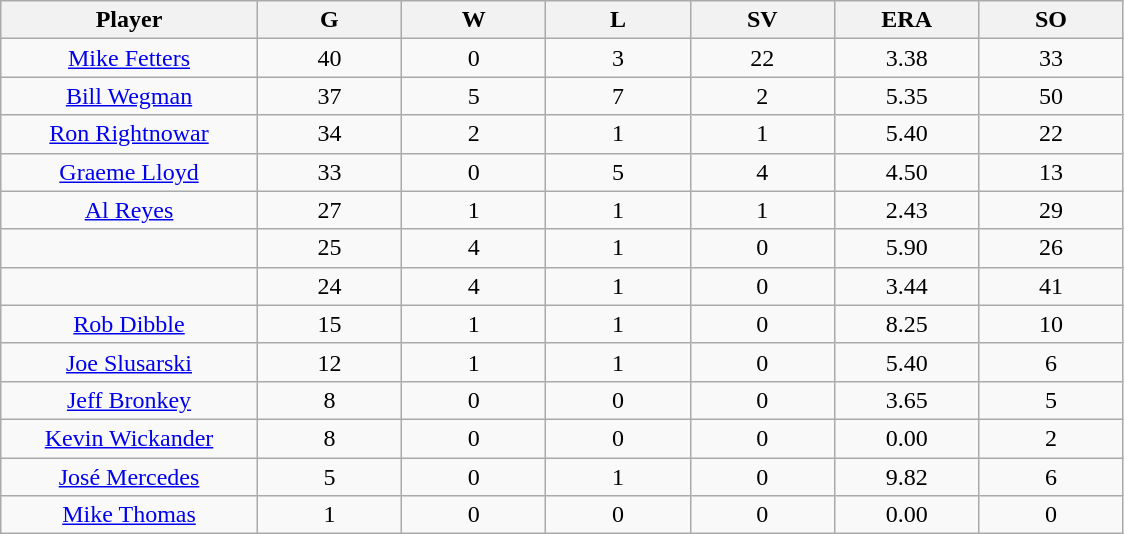<table class="wikitable sortable">
<tr>
<th bgcolor="#DDDDFF" width="16%">Player</th>
<th bgcolor="#DDDDFF" width="9%">G</th>
<th bgcolor="#DDDDFF" width="9%">W</th>
<th bgcolor="#DDDDFF" width="9%">L</th>
<th bgcolor="#DDDDFF" width="9%">SV</th>
<th bgcolor="#DDDDFF" width="9%">ERA</th>
<th bgcolor="#DDDDFF" width="9%">SO</th>
</tr>
<tr align="center">
<td><a href='#'>Mike Fetters</a></td>
<td>40</td>
<td>0</td>
<td>3</td>
<td>22</td>
<td>3.38</td>
<td>33</td>
</tr>
<tr align=center>
<td><a href='#'>Bill Wegman</a></td>
<td>37</td>
<td>5</td>
<td>7</td>
<td>2</td>
<td>5.35</td>
<td>50</td>
</tr>
<tr align=center>
<td><a href='#'>Ron Rightnowar</a></td>
<td>34</td>
<td>2</td>
<td>1</td>
<td>1</td>
<td>5.40</td>
<td>22</td>
</tr>
<tr align=center>
<td><a href='#'>Graeme Lloyd</a></td>
<td>33</td>
<td>0</td>
<td>5</td>
<td>4</td>
<td>4.50</td>
<td>13</td>
</tr>
<tr align=center>
<td><a href='#'>Al Reyes</a></td>
<td>27</td>
<td>1</td>
<td>1</td>
<td>1</td>
<td>2.43</td>
<td>29</td>
</tr>
<tr align=center>
<td></td>
<td>25</td>
<td>4</td>
<td>1</td>
<td>0</td>
<td>5.90</td>
<td>26</td>
</tr>
<tr align="center">
<td></td>
<td>24</td>
<td>4</td>
<td>1</td>
<td>0</td>
<td>3.44</td>
<td>41</td>
</tr>
<tr align="center">
<td><a href='#'>Rob Dibble</a></td>
<td>15</td>
<td>1</td>
<td>1</td>
<td>0</td>
<td>8.25</td>
<td>10</td>
</tr>
<tr align=center>
<td><a href='#'>Joe Slusarski</a></td>
<td>12</td>
<td>1</td>
<td>1</td>
<td>0</td>
<td>5.40</td>
<td>6</td>
</tr>
<tr align=center>
<td><a href='#'>Jeff Bronkey</a></td>
<td>8</td>
<td>0</td>
<td>0</td>
<td>0</td>
<td>3.65</td>
<td>5</td>
</tr>
<tr align=center>
<td><a href='#'>Kevin Wickander</a></td>
<td>8</td>
<td>0</td>
<td>0</td>
<td>0</td>
<td>0.00</td>
<td>2</td>
</tr>
<tr align=center>
<td><a href='#'>José Mercedes</a></td>
<td>5</td>
<td>0</td>
<td>1</td>
<td>0</td>
<td>9.82</td>
<td>6</td>
</tr>
<tr align=center>
<td><a href='#'>Mike Thomas</a></td>
<td>1</td>
<td>0</td>
<td>0</td>
<td>0</td>
<td>0.00</td>
<td>0</td>
</tr>
</table>
